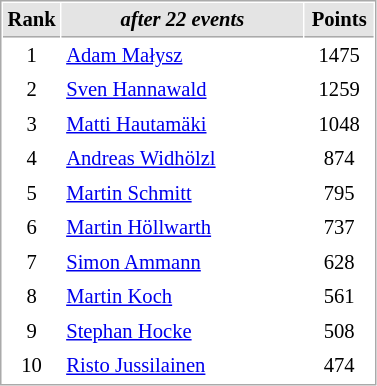<table cellspacing="1" cellpadding="3" style="border:1px solid #AAAAAA;font-size:86%">
<tr bgcolor="#E4E4E4">
<th style="border-bottom:1px solid #AAAAAA" width=10>Rank</th>
<th style="border-bottom:1px solid #AAAAAA" width=155><em>after 22 events</em></th>
<th style="border-bottom:1px solid #AAAAAA" width=40>Points</th>
</tr>
<tr>
<td style="text-align: center;">1</td>
<td> <a href='#'>Adam Małysz</a></td>
<td align="center">1475</td>
</tr>
<tr>
<td style="text-align: center;">2</td>
<td> <a href='#'>Sven Hannawald</a></td>
<td align="center">1259</td>
</tr>
<tr>
<td style="text-align: center;">3</td>
<td> <a href='#'>Matti Hautamäki</a></td>
<td align="center">1048</td>
</tr>
<tr>
<td style="text-align: center;">4</td>
<td> <a href='#'>Andreas Widhölzl</a></td>
<td align="center">874</td>
</tr>
<tr>
<td style="text-align: center;">5</td>
<td> <a href='#'>Martin Schmitt</a></td>
<td align="center">795</td>
</tr>
<tr>
<td style="text-align: center;">6</td>
<td> <a href='#'>Martin Höllwarth</a></td>
<td align="center">737</td>
</tr>
<tr>
<td style="text-align: center;">7</td>
<td> <a href='#'>Simon Ammann</a></td>
<td align="center">628</td>
</tr>
<tr>
<td style="text-align: center;">8</td>
<td> <a href='#'>Martin Koch</a></td>
<td align="center">561</td>
</tr>
<tr>
<td style="text-align: center;">9</td>
<td> <a href='#'>Stephan Hocke</a></td>
<td align="center">508</td>
</tr>
<tr>
<td style="text-align: center;">10</td>
<td> <a href='#'>Risto Jussilainen</a></td>
<td align="center">474</td>
</tr>
</table>
